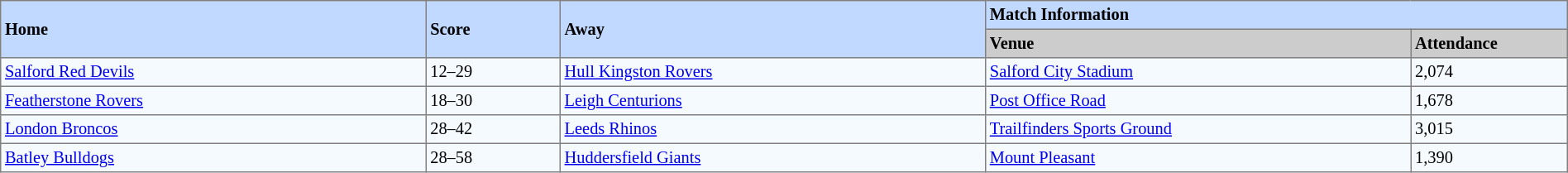<table border=1 style="border-collapse:collapse; font-size:85%; text-align:left;" cellpadding=3 cellspacing=0 width=100%>
<tr bgcolor=#C1D8FF>
<th rowspan=2 width=19%>Home</th>
<th rowspan=2 width=6%>Score</th>
<th rowspan=2 width=19%>Away</th>
<th colspan=6>Match Information</th>
</tr>
<tr bgcolor=#CCCCCC>
<th width=19%>Venue</th>
<th width=7%>Attendance</th>
</tr>
<tr bgcolor=#F5FAFF>
<td align=left> <a href='#'>Salford Red Devils</a></td>
<td>12–29</td>
<td align=left> <a href='#'>Hull Kingston Rovers</a></td>
<td><a href='#'>Salford City Stadium</a></td>
<td>2,074</td>
</tr>
<tr bgcolor=#F5FAFF>
<td align=left> <a href='#'>Featherstone Rovers</a></td>
<td>18–30</td>
<td align=left> <a href='#'>Leigh Centurions</a></td>
<td><a href='#'>Post Office Road</a></td>
<td>1,678</td>
</tr>
<tr bgcolor=#F5FAFF>
<td align=left> <a href='#'>London Broncos</a></td>
<td>28–42</td>
<td align=left> <a href='#'>Leeds Rhinos</a></td>
<td><a href='#'>Trailfinders Sports Ground</a></td>
<td>3,015</td>
</tr>
<tr bgcolor=#F5FAFF>
<td align=left> <a href='#'>Batley Bulldogs</a></td>
<td>28–58</td>
<td align=left> <a href='#'>Huddersfield Giants</a></td>
<td><a href='#'>Mount Pleasant</a></td>
<td>1,390</td>
</tr>
</table>
